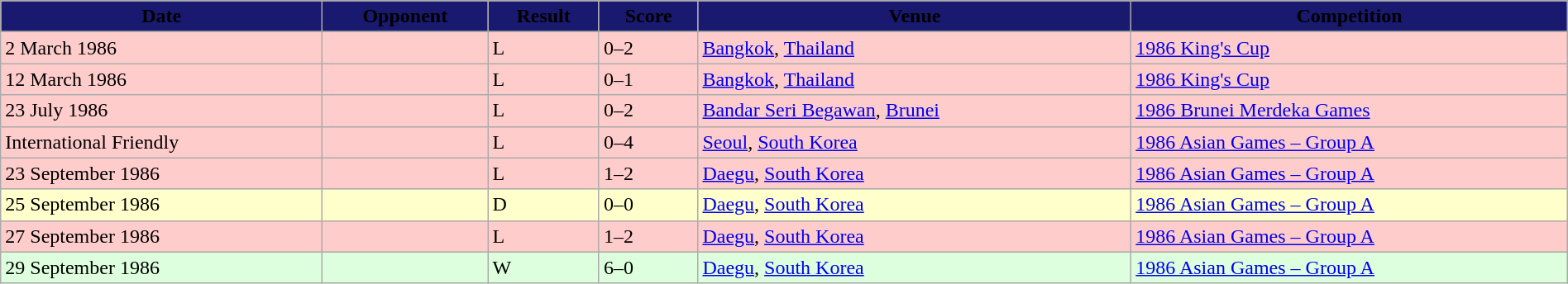<table width=100% class="wikitable">
<tr>
<th style="background:#191970;"><span>Date</span></th>
<th style="background:#191970;"><span>Opponent</span></th>
<th style="background:#191970;"><span>Result</span></th>
<th style="background:#191970;"><span>Score</span></th>
<th style="background:#191970;"><span>Venue</span></th>
<th style="background:#191970;"><span>Competition</span></th>
</tr>
<tr>
</tr>
<tr style="background:#fcc;">
<td>2 March 1986</td>
<td></td>
<td>L</td>
<td>0–2</td>
<td> <a href='#'>Bangkok</a>, <a href='#'>Thailand</a></td>
<td><a href='#'>1986 King's Cup</a></td>
</tr>
<tr style="background:#fcc;">
<td>12 March 1986</td>
<td></td>
<td>L</td>
<td>0–1</td>
<td> <a href='#'>Bangkok</a>, <a href='#'>Thailand</a></td>
<td><a href='#'>1986 King's Cup</a></td>
</tr>
<tr style="background:#fcc;">
<td>23 July 1986</td>
<td></td>
<td>L</td>
<td>0–2</td>
<td> <a href='#'>Bandar Seri Begawan</a>, <a href='#'>Brunei</a></td>
<td><a href='#'>1986 Brunei Merdeka Games</a></td>
</tr>
<tr style="background:#fcc;">
<td>International Friendly</td>
<td></td>
<td>L</td>
<td>0–4</td>
<td> <a href='#'>Seoul</a>, <a href='#'>South Korea</a></td>
<td><a href='#'>1986 Asian Games  – Group A</a></td>
</tr>
<tr style="background:#fcc;">
<td>23 September 1986</td>
<td></td>
<td>L</td>
<td>1–2</td>
<td> <a href='#'>Daegu</a>, <a href='#'>South Korea</a></td>
<td><a href='#'>1986 Asian Games  – Group A</a></td>
</tr>
<tr style="background:#ffc;">
<td>25 September 1986</td>
<td></td>
<td>D</td>
<td>0–0</td>
<td> <a href='#'>Daegu</a>, <a href='#'>South Korea</a></td>
<td><a href='#'>1986 Asian Games  – Group A</a></td>
</tr>
<tr style="background:#fcc;">
<td>27 September 1986</td>
<td></td>
<td>L</td>
<td>1–2</td>
<td> <a href='#'>Daegu</a>, <a href='#'>South Korea</a></td>
<td><a href='#'>1986 Asian Games  – Group A</a></td>
</tr>
<tr style="background:#dfd;">
<td>29 September 1986</td>
<td></td>
<td>W</td>
<td>6–0</td>
<td> <a href='#'>Daegu</a>, <a href='#'>South Korea</a></td>
<td><a href='#'>1986 Asian Games  – Group A</a></td>
</tr>
</table>
